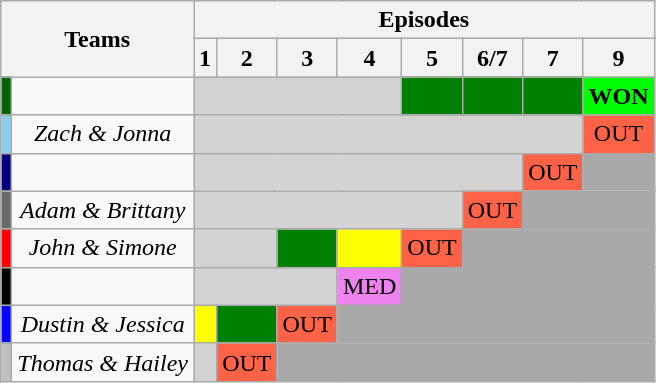<table class="wikitable" style="text-align:center">
<tr>
<th rowspan=2 colspan=2>Teams</th>
<th colspan=8>Episodes</th>
</tr>
<tr>
<th>1</th>
<th>2</th>
<th>3</th>
<th>4</th>
<th>5</th>
<th>6/7</th>
<th>7</th>
<th>9</th>
</tr>
<tr>
<td bgcolor="darkgreen"></td>
<td><em></em></td>
<td style="background:lightgray" colspan=4></td>
<td style="background:green"></td>
<td style="background:green"></td>
<td style="background:green"></td>
<td style="background:lime"><strong>WON</strong></td>
</tr>
<tr>
<td bgcolor="skyblue"></td>
<td><em>Zach & Jonna</em></td>
<td style="background:lightgray" colspan=7></td>
<td style="background:tomato">OUT</td>
</tr>
<tr>
<td bgcolor="navy"></td>
<td><em></em></td>
<td style="background:lightgray" colspan=6></td>
<td style="background:tomato">OUT</td>
<td style="background:darkgray" colspan=1></td>
</tr>
<tr>
<td bgcolor="dimgray"></td>
<td><em>Adam & Brittany</em></td>
<td style="background:lightgray" colspan=5></td>
<td style="background:tomato">OUT</td>
<td style="background:darkgray" colspan=2></td>
</tr>
<tr>
<td bgcolor="red"></td>
<td><em>John & Simone</em></td>
<td style="background:lightgray" colspan=2></td>
<td style="background:green"></td>
<td style="background:yellow"></td>
<td style="background:tomato">OUT</td>
<td style="background:darkgray" colspan=3></td>
</tr>
<tr>
<td bgcolor="black"></td>
<td><em></em></td>
<td style="background:lightgray" colspan=3></td>
<td style="background:violet">MED</td>
<td colspan="4" style="background:darkgray"></td>
</tr>
<tr>
<td bgcolor="blue"></td>
<td><em>Dustin & Jessica</em></td>
<td style="background:yellow"></td>
<td style="background:green"></td>
<td style="background:tomato">OUT</td>
<td style="background:darkgray" colspan=5></td>
</tr>
<tr>
<td bgcolor="silver"></td>
<td><em>Thomas & Hailey</em></td>
<td style="background:lightgray" colspan=1></td>
<td style="background:tomato">OUT</td>
<td style="background:darkgray" colspan=6></td>
</tr>
</table>
